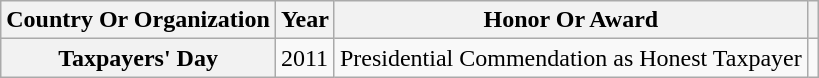<table class="wikitable plainrowheaders sortable">
<tr>
<th scope="col">Country Or Organization</th>
<th scope="col">Year</th>
<th scope="col">Honor Or Award</th>
<th scope="col" class="unsortable"></th>
</tr>
<tr>
<th scope="row">Taxpayers' Day</th>
<td>2011</td>
<td>Presidential Commendation as Honest Taxpayer</td>
<td style="text-align:center"></td>
</tr>
</table>
